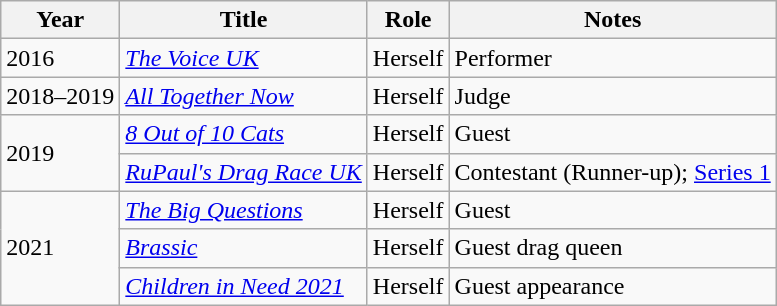<table class="wikitable plainrowheaders" style="text-align:left;">
<tr>
<th>Year</th>
<th>Title</th>
<th>Role</th>
<th>Notes</th>
</tr>
<tr>
<td>2016</td>
<td><em><a href='#'>The Voice UK</a></em></td>
<td>Herself</td>
<td>Performer</td>
</tr>
<tr>
<td>2018–2019</td>
<td><em><a href='#'>All Together Now</a></em></td>
<td>Herself</td>
<td>Judge</td>
</tr>
<tr>
<td rowspan=2>2019</td>
<td><em><a href='#'>8 Out of 10 Cats</a></em></td>
<td>Herself</td>
<td>Guest</td>
</tr>
<tr>
<td><em><a href='#'>RuPaul's Drag Race UK</a></em></td>
<td>Herself</td>
<td>Contestant (Runner-up); <a href='#'>Series 1</a></td>
</tr>
<tr>
<td rowspan=4>2021</td>
<td><em><a href='#'>The Big Questions</a></em></td>
<td>Herself</td>
<td>Guest</td>
</tr>
<tr>
<td><em><a href='#'>Brassic</a></em></td>
<td>Herself</td>
<td>Guest drag queen</td>
</tr>
<tr>
<td><em><a href='#'>Children in Need 2021</a></em></td>
<td>Herself</td>
<td>Guest appearance</td>
</tr>
</table>
